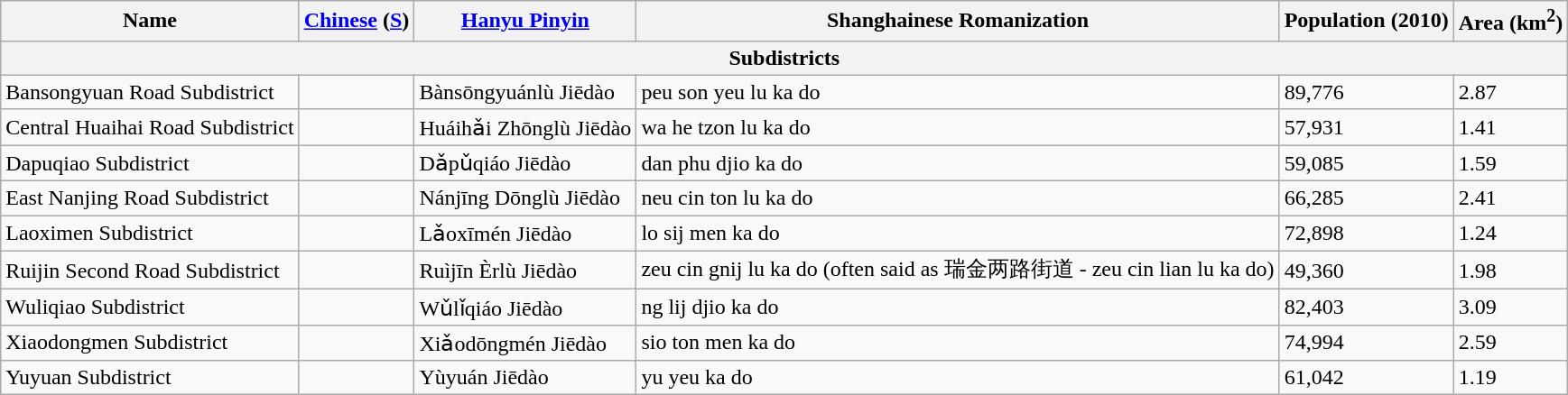<table class="wikitable">
<tr>
<th>Name</th>
<th><a href='#'>Chinese</a> (<a href='#'>S</a>)</th>
<th><a href='#'>Hanyu Pinyin</a></th>
<th>Shanghainese Romanization</th>
<th>Population (2010)</th>
<th>Area (km<sup>2</sup>)</th>
</tr>
<tr>
<th colspan="6">Subdistricts</th>
</tr>
<tr>
<td>Bansongyuan Road Subdistrict</td>
<td></td>
<td>Bànsōngyuánlù Jiēdào</td>
<td>peu son yeu lu ka do</td>
<td>89,776</td>
<td>2.87</td>
</tr>
<tr>
<td>Central Huaihai Road Subdistrict</td>
<td></td>
<td>Huáihǎi Zhōnglù Jiēdào</td>
<td>wa he tzon lu ka do</td>
<td>57,931</td>
<td>1.41</td>
</tr>
<tr>
<td>Dapuqiao Subdistrict</td>
<td></td>
<td>Dǎpǔqiáo Jiēdào</td>
<td>dan phu djio ka do</td>
<td>59,085</td>
<td>1.59</td>
</tr>
<tr>
<td>East Nanjing Road Subdistrict</td>
<td></td>
<td>Nánjīng Dōnglù Jiēdào</td>
<td>neu cin ton lu ka do</td>
<td>66,285</td>
<td>2.41</td>
</tr>
<tr>
<td>Laoximen Subdistrict</td>
<td></td>
<td>Lǎoxīmén Jiēdào</td>
<td>lo sij men ka do</td>
<td>72,898</td>
<td>1.24</td>
</tr>
<tr>
<td>Ruijin Second Road Subdistrict</td>
<td></td>
<td>Ruìjīn Èrlù Jiēdào</td>
<td>zeu cin gnij lu ka do (often said as 瑞金两路街道 - zeu cin lian lu ka do)</td>
<td>49,360</td>
<td>1.98</td>
</tr>
<tr>
<td>Wuliqiao Subdistrict</td>
<td></td>
<td>Wǔlǐqiáo Jiēdào</td>
<td>ng lij djio ka do</td>
<td>82,403</td>
<td>3.09</td>
</tr>
<tr>
<td>Xiaodongmen Subdistrict</td>
<td></td>
<td>Xiǎodōngmén Jiēdào</td>
<td>sio ton men ka do</td>
<td>74,994</td>
<td>2.59</td>
</tr>
<tr>
<td>Yuyuan Subdistrict</td>
<td></td>
<td>Yùyuán Jiēdào</td>
<td>yu yeu ka do</td>
<td>61,042</td>
<td>1.19</td>
</tr>
</table>
